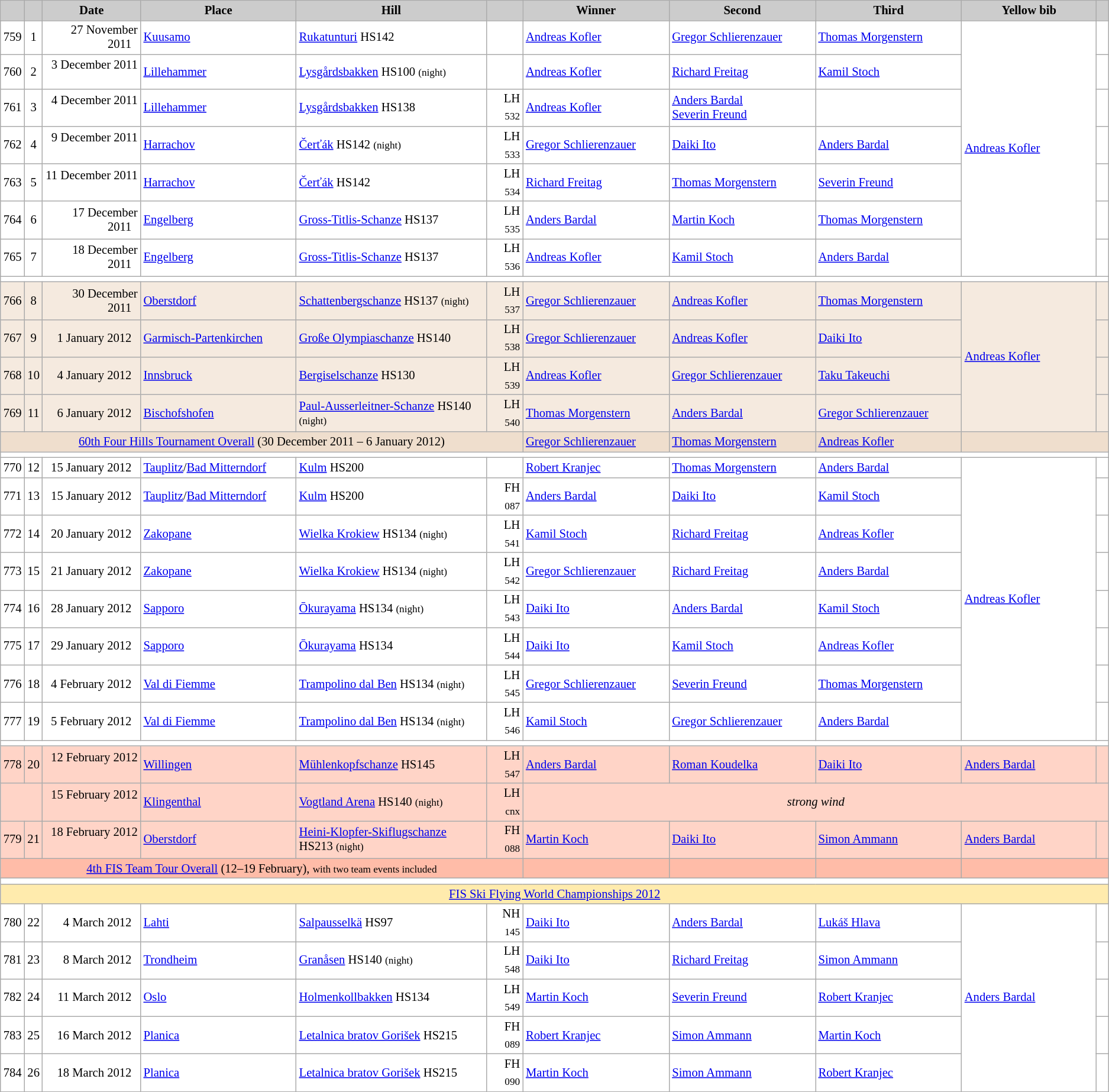<table class="wikitable plainrowheaders" style="background:#fff; font-size:86%; line-height:16px; border:grey solid 1px; border-collapse:collapse;">
<tr>
<th scope="col" style="background:#ccc; width=20 px;"></th>
<th scope="col" style="background:#ccc; width=30 px;"></th>
<th scope="col" style="background:#ccc; width:120px;">Date</th>
<th scope="col" style="background:#ccc; width:200px;">Place</th>
<th scope="col" style="background:#ccc; width:240px;">Hill</th>
<th scope="col" style="background:#ccc; width:40px;"></th>
<th scope="col" style="background:#ccc; width:185px;">Winner</th>
<th scope="col" style="background:#ccc; width:185px;">Second</th>
<th scope="col" style="background:#ccc; width:185px;">Third</th>
<th scope="col" style="background:#ccc; width:180px;">Yellow bib</th>
<th scope="col" style="background:#ccc; width:10px;"></th>
</tr>
<tr>
<td align=center>759</td>
<td align=center>1</td>
<td align=right>27 November 2011  </td>
<td> <a href='#'>Kuusamo</a></td>
<td><a href='#'>Rukatunturi</a> HS142</td>
<td align=right></td>
<td> <a href='#'>Andreas Kofler</a></td>
<td> <a href='#'>Gregor Schlierenzauer</a></td>
<td> <a href='#'>Thomas Morgenstern</a></td>
<td rowspan=7> <a href='#'>Andreas Kofler</a></td>
<td></td>
</tr>
<tr>
<td align=center>760</td>
<td align=center>2</td>
<td align=right>3 December 2011  </td>
<td> <a href='#'>Lillehammer</a></td>
<td><a href='#'>Lysgårdsbakken</a> HS100 <small>(night)</small></td>
<td align=right></td>
<td> <a href='#'>Andreas Kofler</a></td>
<td> <a href='#'>Richard Freitag</a></td>
<td> <a href='#'>Kamil Stoch</a></td>
<td></td>
</tr>
<tr>
<td align=center>761</td>
<td align=center>3</td>
<td align=right>4 December 2011  </td>
<td> <a href='#'>Lillehammer</a></td>
<td><a href='#'>Lysgårdsbakken</a> HS138</td>
<td align=right>LH <sub>532</sub></td>
<td> <a href='#'>Andreas Kofler</a></td>
<td> <a href='#'>Anders Bardal</a><br> <a href='#'>Severin Freund</a></td>
<td></td>
<td></td>
</tr>
<tr>
<td align=center>762</td>
<td align=center>4</td>
<td align=right>9 December 2011  </td>
<td> <a href='#'>Harrachov</a></td>
<td><a href='#'>Čerťák</a> HS142 <small>(night)</small></td>
<td align=right>LH <sub>533</sub></td>
<td> <a href='#'>Gregor Schlierenzauer</a></td>
<td> <a href='#'>Daiki Ito</a></td>
<td> <a href='#'>Anders Bardal</a></td>
<td></td>
</tr>
<tr>
<td align=center>763</td>
<td align=center>5</td>
<td align=right>11 December 2011  </td>
<td> <a href='#'>Harrachov</a></td>
<td><a href='#'>Čerťák</a> HS142</td>
<td align=right>LH <sub>534</sub></td>
<td> <a href='#'>Richard Freitag</a></td>
<td> <a href='#'>Thomas Morgenstern</a></td>
<td> <a href='#'>Severin Freund</a></td>
<td></td>
</tr>
<tr>
<td align=center>764</td>
<td align=center>6</td>
<td align=right>17 December 2011  </td>
<td> <a href='#'>Engelberg</a></td>
<td><a href='#'>Gross-Titlis-Schanze</a> HS137</td>
<td align=right>LH <sub>535</sub></td>
<td> <a href='#'>Anders Bardal</a></td>
<td> <a href='#'>Martin Koch</a></td>
<td> <a href='#'>Thomas Morgenstern</a></td>
<td></td>
</tr>
<tr>
<td align=center>765</td>
<td align=center>7</td>
<td align=right>18 December 2011  </td>
<td> <a href='#'>Engelberg</a></td>
<td><a href='#'>Gross-Titlis-Schanze</a> HS137</td>
<td align=right>LH <sub>536</sub></td>
<td> <a href='#'>Andreas Kofler</a></td>
<td> <a href='#'>Kamil Stoch</a></td>
<td> <a href='#'>Anders Bardal</a></td>
<td></td>
</tr>
<tr>
<td colspan=11></td>
</tr>
<tr bgcolor=#F5EADF>
<td align=center>766</td>
<td align=center>8</td>
<td align=right>30 December 2011  </td>
<td> <a href='#'>Oberstdorf</a></td>
<td><a href='#'>Schattenbergschanze</a> HS137 <small>(night)</small></td>
<td align=right>LH <sub>537</sub></td>
<td> <a href='#'>Gregor Schlierenzauer</a></td>
<td> <a href='#'>Andreas Kofler</a></td>
<td> <a href='#'>Thomas Morgenstern</a></td>
<td rowspan=4> <a href='#'>Andreas Kofler</a></td>
<td></td>
</tr>
<tr bgcolor=#F5EADF>
<td align=center>767</td>
<td align=center>9</td>
<td align=right>1 January 2012  </td>
<td> <a href='#'>Garmisch-Partenkirchen</a></td>
<td><a href='#'>Große Olympiaschanze</a> HS140</td>
<td align=right>LH <sub>538</sub></td>
<td> <a href='#'>Gregor Schlierenzauer</a></td>
<td> <a href='#'>Andreas Kofler</a></td>
<td> <a href='#'>Daiki Ito</a></td>
<td></td>
</tr>
<tr bgcolor=#F5EADF>
<td align=center>768</td>
<td align=center>10</td>
<td align=right>4 January 2012  </td>
<td> <a href='#'>Innsbruck</a></td>
<td><a href='#'>Bergiselschanze</a> HS130</td>
<td align=right>LH <sub>539</sub></td>
<td> <a href='#'>Andreas Kofler</a></td>
<td> <a href='#'>Gregor Schlierenzauer</a></td>
<td> <a href='#'>Taku Takeuchi</a></td>
<td></td>
</tr>
<tr bgcolor=#F5EADF>
<td align=center>769</td>
<td align=center>11</td>
<td align=right>6 January 2012  </td>
<td> <a href='#'>Bischofshofen</a></td>
<td><a href='#'>Paul-Ausserleitner-Schanze</a> HS140 <small>(night)</small></td>
<td align=right>LH <sub>540</sub></td>
<td> <a href='#'>Thomas Morgenstern</a></td>
<td> <a href='#'>Anders Bardal</a></td>
<td> <a href='#'>Gregor Schlierenzauer</a></td>
<td></td>
</tr>
<tr bgcolor=#EFDECD>
<td colspan=6 align=center><a href='#'>60th Four Hills Tournament Overall</a> (30 December 2011 – 6 January 2012)</td>
<td> <a href='#'>Gregor Schlierenzauer</a></td>
<td> <a href='#'>Thomas Morgenstern</a></td>
<td> <a href='#'>Andreas Kofler</a></td>
<td colspan=2></td>
</tr>
<tr>
<td colspan=11></td>
</tr>
<tr>
<td align=center>770</td>
<td align=center>12</td>
<td align=right>15 January 2012  </td>
<td> <a href='#'>Tauplitz</a>/<a href='#'>Bad Mitterndorf</a></td>
<td><a href='#'>Kulm</a> HS200</td>
<td align=right></td>
<td> <a href='#'>Robert Kranjec</a></td>
<td> <a href='#'>Thomas Morgenstern</a></td>
<td> <a href='#'>Anders Bardal</a></td>
<td rowspan=8> <a href='#'>Andreas Kofler</a></td>
<td></td>
</tr>
<tr>
<td align=center>771</td>
<td align=center>13</td>
<td align=right>15 January 2012  </td>
<td> <a href='#'>Tauplitz</a>/<a href='#'>Bad Mitterndorf</a></td>
<td><a href='#'>Kulm</a> HS200</td>
<td align=right>FH <sub>087</sub></td>
<td> <a href='#'>Anders Bardal</a></td>
<td> <a href='#'>Daiki Ito</a></td>
<td> <a href='#'>Kamil Stoch</a></td>
<td></td>
</tr>
<tr>
<td align=center>772</td>
<td align=center>14</td>
<td align=right>20 January 2012  </td>
<td> <a href='#'>Zakopane</a></td>
<td><a href='#'>Wielka Krokiew</a> HS134 <small>(night)</small></td>
<td align=right>LH <sub>541</sub></td>
<td> <a href='#'>Kamil Stoch</a></td>
<td> <a href='#'>Richard Freitag</a></td>
<td> <a href='#'>Andreas Kofler</a></td>
<td></td>
</tr>
<tr>
<td align=center>773</td>
<td align=center>15</td>
<td align=right>21 January 2012  </td>
<td> <a href='#'>Zakopane</a></td>
<td><a href='#'>Wielka Krokiew</a> HS134 <small>(night)</small></td>
<td align=right>LH <sub>542</sub></td>
<td> <a href='#'>Gregor Schlierenzauer</a></td>
<td> <a href='#'>Richard Freitag</a></td>
<td> <a href='#'>Anders Bardal</a></td>
<td></td>
</tr>
<tr>
<td align=center>774</td>
<td align=center>16</td>
<td align=right>28 January 2012  </td>
<td> <a href='#'>Sapporo</a></td>
<td><a href='#'>Ōkurayama</a> HS134 <small>(night)</small></td>
<td align=right>LH <sub>543</sub></td>
<td> <a href='#'>Daiki Ito</a></td>
<td> <a href='#'>Anders Bardal</a></td>
<td> <a href='#'>Kamil Stoch</a></td>
<td></td>
</tr>
<tr>
<td align=center>775</td>
<td align=center>17</td>
<td align=right>29 January 2012  </td>
<td> <a href='#'>Sapporo</a></td>
<td><a href='#'>Ōkurayama</a> HS134</td>
<td align=right>LH <sub>544</sub></td>
<td> <a href='#'>Daiki Ito</a></td>
<td> <a href='#'>Kamil Stoch</a></td>
<td> <a href='#'>Andreas Kofler</a></td>
<td></td>
</tr>
<tr>
<td align=center>776</td>
<td align=center>18</td>
<td align=right>4 February 2012  </td>
<td> <a href='#'>Val di Fiemme</a></td>
<td><a href='#'>Trampolino dal Ben</a> HS134 <small>(night)</small></td>
<td align=right>LH <sub>545</sub></td>
<td> <a href='#'>Gregor Schlierenzauer</a></td>
<td> <a href='#'>Severin Freund</a></td>
<td> <a href='#'>Thomas Morgenstern</a></td>
<td></td>
</tr>
<tr>
<td align=center>777</td>
<td align=center>19</td>
<td align=right>5 February 2012  </td>
<td> <a href='#'>Val di Fiemme</a></td>
<td><a href='#'>Trampolino dal Ben</a> HS134 <small>(night)</small></td>
<td align=right>LH <sub>546</sub></td>
<td> <a href='#'>Kamil Stoch</a></td>
<td> <a href='#'>Gregor Schlierenzauer</a></td>
<td> <a href='#'>Anders Bardal</a></td>
<td></td>
</tr>
<tr>
<td colspan=11></td>
</tr>
<tr bgcolor=#FFD4C7>
<td align=center>778</td>
<td align=center>20</td>
<td align=right>12 February 2012  </td>
<td> <a href='#'>Willingen</a></td>
<td><a href='#'>Mühlenkopfschanze</a> HS145</td>
<td align=right>LH <sub>547</sub></td>
<td> <a href='#'>Anders Bardal</a></td>
<td> <a href='#'>Roman Koudelka</a></td>
<td> <a href='#'>Daiki Ito</a></td>
<td> <a href='#'>Anders Bardal</a></td>
<td></td>
</tr>
<tr bgcolor=#FFD4C7>
<td colspan=2></td>
<td align=right>15 February 2012  </td>
<td> <a href='#'>Klingenthal</a></td>
<td><a href='#'>Vogtland Arena</a> HS140 <small>(night)</small></td>
<td align=right>LH <sub>cnx</sub></td>
<td colspan=5 align=center><em>strong wind</em></td>
</tr>
<tr bgcolor=#FFD4C7>
<td align=center>779</td>
<td align=center>21</td>
<td align=right>18 February 2012  </td>
<td> <a href='#'>Oberstdorf</a></td>
<td><a href='#'>Heini-Klopfer-Skiflugschanze</a> HS213 <small>(night)</small></td>
<td align=right>FH <sub>088</sub></td>
<td> <a href='#'>Martin Koch</a></td>
<td> <a href='#'>Daiki Ito</a></td>
<td> <a href='#'>Simon Ammann</a></td>
<td> <a href='#'>Anders Bardal</a></td>
<td></td>
</tr>
<tr bgcolor=#FFBCA8>
<td colspan=6 align=center><a href='#'>4th FIS Team Tour Overall</a> (12–19 February), <small>with two team events included</small></td>
<td></td>
<td></td>
<td></td>
<td colspan=2></td>
</tr>
<tr>
<td colspan=11></td>
</tr>
<tr style="background:#FFEBAD">
<td colspan=11 align=center><a href='#'>FIS Ski Flying World Championships 2012</a></td>
</tr>
<tr>
<td align=center>780</td>
<td align=center>22</td>
<td align=right>4 March 2012  </td>
<td> <a href='#'>Lahti</a></td>
<td><a href='#'>Salpausselkä</a> HS97</td>
<td align=right>NH <sub>145</sub></td>
<td> <a href='#'>Daiki Ito</a></td>
<td> <a href='#'>Anders Bardal</a></td>
<td> <a href='#'>Lukáš Hlava</a></td>
<td rowspan=5> <a href='#'>Anders Bardal</a></td>
<td></td>
</tr>
<tr>
<td align=center>781</td>
<td align=center>23</td>
<td align=right>8 March 2012  </td>
<td> <a href='#'>Trondheim</a></td>
<td><a href='#'>Granåsen</a> HS140 <small>(night)</small></td>
<td align=right>LH <sub>548</sub></td>
<td> <a href='#'>Daiki Ito</a></td>
<td> <a href='#'>Richard Freitag</a></td>
<td> <a href='#'>Simon Ammann</a></td>
<td></td>
</tr>
<tr>
<td align=center>782</td>
<td align=center>24</td>
<td align=right>11 March 2012  </td>
<td> <a href='#'>Oslo</a></td>
<td><a href='#'>Holmenkollbakken</a> HS134</td>
<td align=right>LH <sub>549</sub></td>
<td> <a href='#'>Martin Koch</a></td>
<td> <a href='#'>Severin Freund</a></td>
<td> <a href='#'>Robert Kranjec</a></td>
<td></td>
</tr>
<tr>
<td align=center>783</td>
<td align=center>25</td>
<td align=right>16 March 2012  </td>
<td> <a href='#'>Planica</a></td>
<td><a href='#'>Letalnica bratov Gorišek</a> HS215</td>
<td align=right>FH <sub>089</sub></td>
<td>  <a href='#'>Robert Kranjec</a></td>
<td>  <a href='#'>Simon Ammann</a></td>
<td>  <a href='#'>Martin Koch</a></td>
<td></td>
</tr>
<tr>
<td align=center>784</td>
<td align=center>26</td>
<td align=right>18 March 2012  </td>
<td> <a href='#'>Planica</a></td>
<td><a href='#'>Letalnica bratov Gorišek</a> HS215</td>
<td align=right>FH <sub>090</sub></td>
<td> <a href='#'>Martin Koch</a></td>
<td> <a href='#'>Simon Ammann</a></td>
<td> <a href='#'>Robert Kranjec</a></td>
<td></td>
</tr>
</table>
